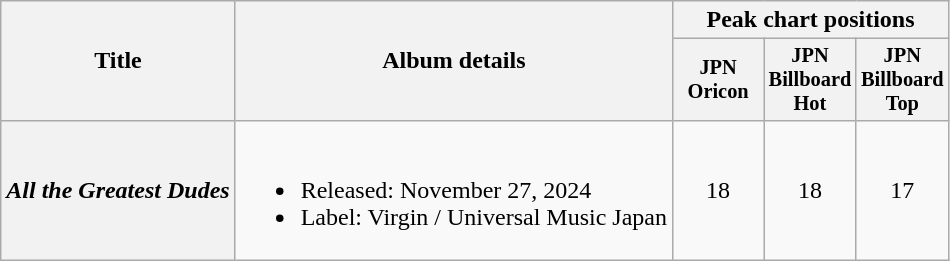<table class="wikitable plainrowheaders">
<tr>
<th scope="col" rowspan="2">Title</th>
<th scope="col" rowspan="2">Album details</th>
<th scope="col" colspan="3">Peak chart positions</th>
</tr>
<tr>
<th scope="col" style="width:4em;font-size:85%">JPN<br>Oricon<br></th>
<th scope="col" style="width:4em;font-size:85%">JPN<br>Billboard<br>Hot</th>
<th scope="col" style="width:4em;font-size:85%">JPN<br>Billboard<br>Top</th>
</tr>
<tr>
<th scope="row"><em>All the Greatest Dudes</em></th>
<td><br><ul><li>Released: November 27, 2024</li><li>Label: Virgin / Universal Music Japan</li></ul></td>
<td align="center">18</td>
<td align="center">18</td>
<td align="center">17</td>
</tr>
</table>
